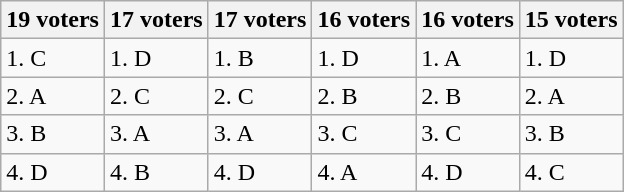<table class="wikitable">
<tr>
<th>19 voters</th>
<th>17 voters</th>
<th>17 voters</th>
<th>16 voters</th>
<th>16 voters</th>
<th>15 voters</th>
</tr>
<tr>
<td>1. C</td>
<td>1. D</td>
<td>1. B</td>
<td>1. D</td>
<td>1. A</td>
<td>1. D</td>
</tr>
<tr>
<td>2. A</td>
<td>2. C</td>
<td>2. C</td>
<td>2. B</td>
<td>2. B</td>
<td>2. A</td>
</tr>
<tr>
<td>3. B</td>
<td>3. A</td>
<td>3. A</td>
<td>3. C</td>
<td>3. C</td>
<td>3. B</td>
</tr>
<tr>
<td>4. D</td>
<td>4. B</td>
<td>4. D</td>
<td>4. A</td>
<td>4. D</td>
<td>4. C</td>
</tr>
</table>
